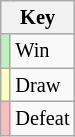<table class="wikitable" style="font-size: 85%">
<tr>
<th colspan="2">Key</th>
</tr>
<tr>
<td bgcolor=#BBF3BB></td>
<td>Win</td>
</tr>
<tr>
<td bgcolor=#FFFFBB></td>
<td>Draw</td>
</tr>
<tr>
<td bgcolor=#FFBBBB></td>
<td>Defeat</td>
</tr>
</table>
